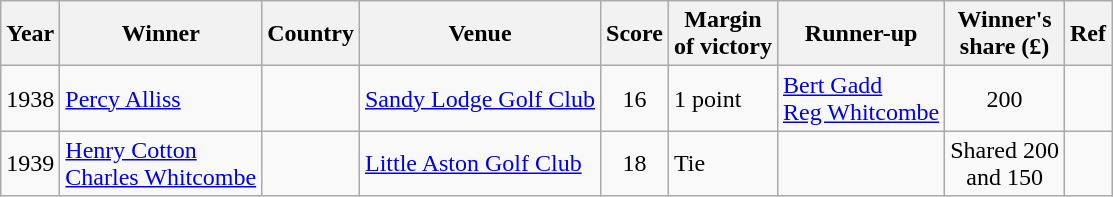<table class="wikitable">
<tr>
<th>Year</th>
<th>Winner</th>
<th>Country</th>
<th>Venue</th>
<th>Score</th>
<th>Margin<br>of victory</th>
<th>Runner-up</th>
<th>Winner's<br>share (£)</th>
<th>Ref</th>
</tr>
<tr>
<td>1938</td>
<td><a href='#'>Percy Alliss</a></td>
<td></td>
<td><a href='#'>Sandy Lodge Golf Club</a></td>
<td align=center>16</td>
<td>1 point</td>
<td> <a href='#'>Bert Gadd</a><br> <a href='#'>Reg Whitcombe</a></td>
<td align=center>200</td>
<td></td>
</tr>
<tr>
<td>1939</td>
<td><a href='#'>Henry Cotton</a><br><a href='#'>Charles Whitcombe</a></td>
<td><br></td>
<td><a href='#'>Little Aston Golf Club</a></td>
<td align=center>18</td>
<td>Tie</td>
<td></td>
<td align=center>Shared 200<br>and 150</td>
<td></td>
</tr>
</table>
